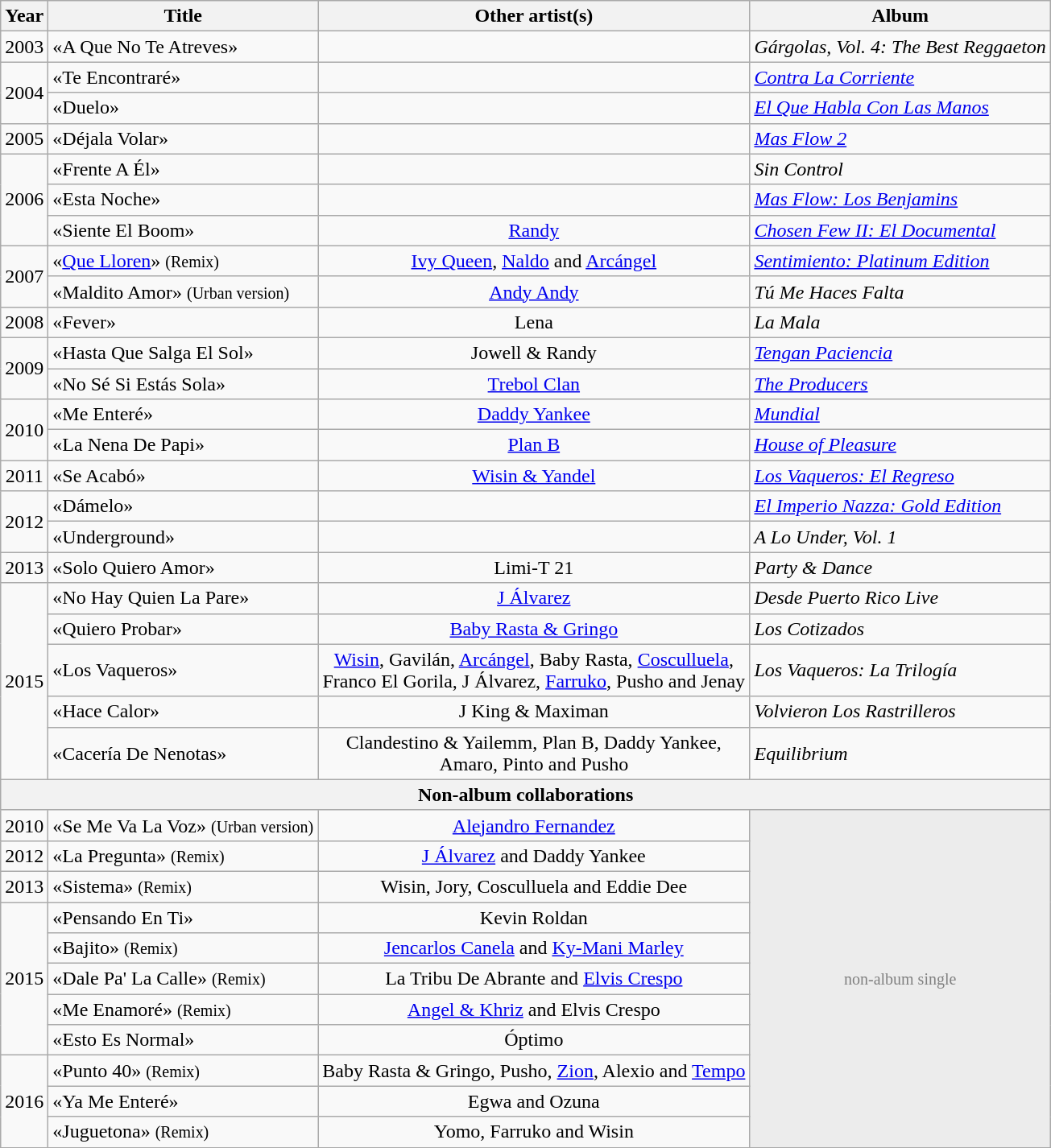<table class="wikitable">
<tr>
<th align="center">Year</th>
<th align="center">Title</th>
<th align="center">Other artist(s)</th>
<th align="center">Album</th>
</tr>
<tr>
<td align="center">2003</td>
<td>«A Que No Te Atreves»</td>
<td align="center"></td>
<td><em>Gárgolas, Vol. 4: The Best Reggaeton</em></td>
</tr>
<tr>
<td align="center" rowspan="2">2004</td>
<td>«Te Encontraré»</td>
<td align="center"></td>
<td><em><a href='#'>Contra La Corriente</a></em></td>
</tr>
<tr>
<td>«Duelo»</td>
<td align="center"></td>
<td><em><a href='#'>El Que Habla Con Las Manos</a></em></td>
</tr>
<tr>
<td align="center">2005</td>
<td>«Déjala Volar»</td>
<td align="center"></td>
<td><em><a href='#'>Mas Flow 2</a></em></td>
</tr>
<tr>
<td align="center" rowspan="3">2006</td>
<td>«Frente A Él»</td>
<td align="center"></td>
<td><em>Sin Control</em></td>
</tr>
<tr>
<td>«Esta Noche»</td>
<td align="center"></td>
<td><em><a href='#'>Mas Flow: Los Benjamins</a></em></td>
</tr>
<tr>
<td>«Siente El Boom»</td>
<td align="center"><a href='#'>Randy</a></td>
<td><em><a href='#'>Chosen Few II: El Documental</a></em></td>
</tr>
<tr>
<td align="center" rowspan="2">2007</td>
<td>«<a href='#'>Que Lloren</a>» <small>(Remix)</small></td>
<td align="center"><a href='#'>Ivy Queen</a>, <a href='#'>Naldo</a> and <a href='#'>Arcángel</a></td>
<td><em><a href='#'>Sentimiento: Platinum Edition</a></em></td>
</tr>
<tr>
<td>«Maldito Amor» <small>(Urban version)</small></td>
<td align="center"><a href='#'>Andy Andy</a></td>
<td><em>Tú Me Haces Falta</em></td>
</tr>
<tr>
<td align="center">2008</td>
<td>«Fever»</td>
<td align="center">Lena</td>
<td><em>La Mala</em></td>
</tr>
<tr>
<td align="center" rowspan="2">2009</td>
<td>«Hasta Que Salga El Sol»</td>
<td align="center">Jowell & Randy</td>
<td><em><a href='#'>Tengan Paciencia</a></em></td>
</tr>
<tr>
<td>«No Sé Si Estás Sola»</td>
<td align="center"><a href='#'>Trebol Clan</a></td>
<td><em><a href='#'>The Producers</a></em></td>
</tr>
<tr>
<td align="center" rowspan="2">2010</td>
<td>«Me Enteré»</td>
<td align="center"><a href='#'>Daddy Yankee</a></td>
<td><em><a href='#'>Mundial</a></em></td>
</tr>
<tr>
<td>«La Nena De Papi»</td>
<td align="center"><a href='#'>Plan B</a></td>
<td><em><a href='#'>House of Pleasure</a></em></td>
</tr>
<tr>
<td align="center">2011</td>
<td>«Se Acabó»</td>
<td align="center"><a href='#'>Wisin & Yandel</a></td>
<td><em><a href='#'>Los Vaqueros: El Regreso</a></em></td>
</tr>
<tr>
<td align="center" rowspan="2">2012</td>
<td>«Dámelo»</td>
<td align="center"></td>
<td><em><a href='#'>El Imperio Nazza: Gold Edition</a></em></td>
</tr>
<tr>
<td>«Underground»</td>
<td align="center"></td>
<td><em>A Lo Under, Vol. 1</em></td>
</tr>
<tr>
<td align="center">2013</td>
<td>«Solo Quiero Amor»</td>
<td align="center">Limi-T 21</td>
<td><em>Party & Dance</em></td>
</tr>
<tr>
<td align="center" rowspan="5">2015</td>
<td>«No Hay Quien La Pare»</td>
<td align="center"><a href='#'>J Álvarez</a></td>
<td><em>Desde Puerto Rico Live</em></td>
</tr>
<tr>
<td>«Quiero Probar»</td>
<td align="center"><a href='#'>Baby Rasta & Gringo</a></td>
<td><em>Los Cotizados</em></td>
</tr>
<tr>
<td>«Los Vaqueros»</td>
<td align="center"><a href='#'>Wisin</a>, Gavilán, <a href='#'>Arcángel</a>, Baby Rasta, <a href='#'>Cosculluela</a>,<br>Franco El Gorila, J Álvarez, <a href='#'>Farruko</a>, Pusho and Jenay</td>
<td><em>Los Vaqueros: La Trilogía</em></td>
</tr>
<tr>
<td>«Hace Calor»</td>
<td align="center">J King & Maximan</td>
<td><em>Volvieron Los Rastrilleros</em></td>
</tr>
<tr>
<td>«Cacería De Nenotas»</td>
<td align="center">Clandestino & Yailemm, Plan B, Daddy Yankee,<br>Amaro, Pinto and Pusho</td>
<td><em>Equilibrium</em></td>
</tr>
<tr>
<th colspan="4">Non-album collaborations</th>
</tr>
<tr>
<td align="center">2010</td>
<td>«Se Me Va La Voz» <small>(Urban version)</small></td>
<td align="center"><a href='#'>Alejandro Fernandez</a></td>
<td rowspan="11" style="background: #ececec; color: grey; vertical-align: middle; text-align: center; " class="table-na"><small>non-album single</small></td>
</tr>
<tr>
<td align="center">2012</td>
<td>«La Pregunta» <small>(Remix)</small></td>
<td align="center"><a href='#'>J Álvarez</a> and Daddy Yankee</td>
</tr>
<tr>
<td align="center">2013</td>
<td>«Sistema» <small>(Remix)</small></td>
<td align="center">Wisin, Jory, Cosculluela and Eddie Dee</td>
</tr>
<tr>
<td align="center" rowspan="5">2015</td>
<td>«Pensando En Ti»</td>
<td align="center">Kevin Roldan</td>
</tr>
<tr>
<td>«Bajito» <small>(Remix)</small></td>
<td align="center"><a href='#'>Jencarlos Canela</a> and <a href='#'>Ky-Mani Marley</a></td>
</tr>
<tr>
<td>«Dale Pa' La Calle» <small>(Remix)</small></td>
<td align="center">La Tribu De Abrante and <a href='#'>Elvis Crespo</a></td>
</tr>
<tr>
<td>«Me Enamoré» <small>(Remix)</small></td>
<td align="center"><a href='#'>Angel & Khriz</a> and Elvis Crespo</td>
</tr>
<tr>
<td>«Esto Es Normal»</td>
<td align="center">Óptimo</td>
</tr>
<tr>
<td align="center" rowspan="3">2016</td>
<td>«Punto 40» <small>(Remix)</small></td>
<td align="center">Baby Rasta & Gringo, Pusho, <a href='#'>Zion</a>, Alexio and <a href='#'>Tempo</a></td>
</tr>
<tr>
<td>«Ya Me Enteré»</td>
<td align="center">Egwa and Ozuna</td>
</tr>
<tr>
<td>«Juguetona» <small>(Remix)</small></td>
<td align="center">Yomo, Farruko and Wisin</td>
</tr>
</table>
